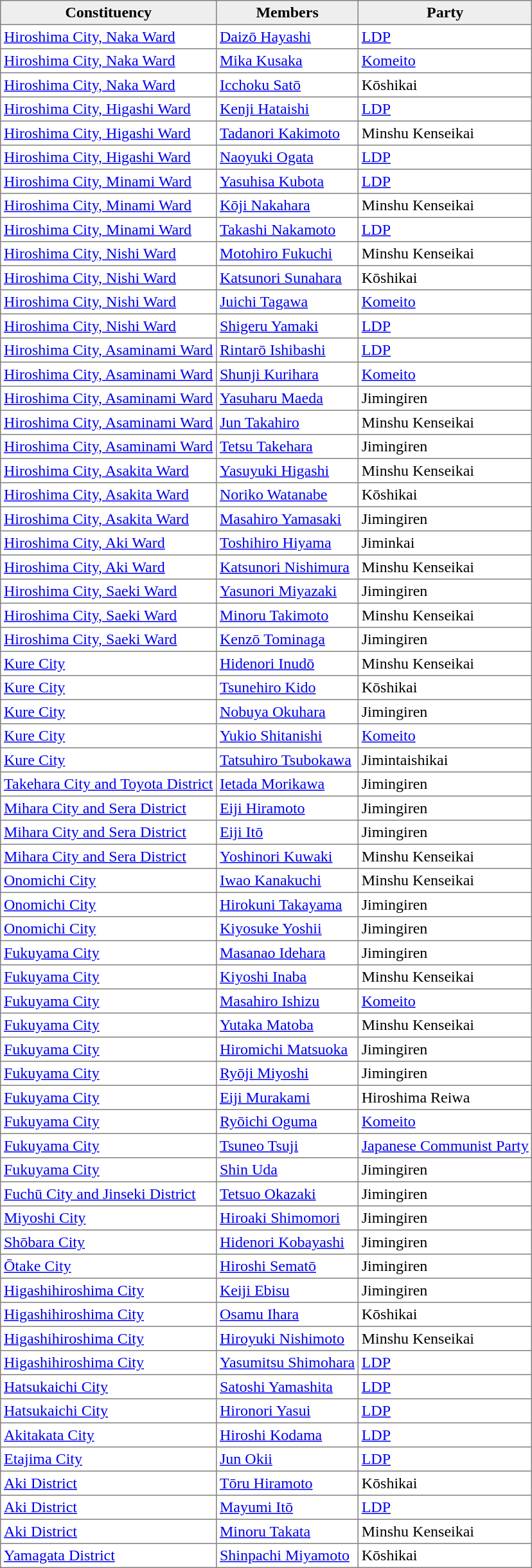<table border="1" frame="box" rules="all" cellspacing="0" cellpadding="3">
<tr style="background:#eee">
<th>Constituency</th>
<th>Members</th>
<th>Party</th>
</tr>
<tr>
<td><a href='#'>Hiroshima City, Naka Ward</a></td>
<td><a href='#'>Daizō Hayashi</a></td>
<td><a href='#'>LDP</a></td>
</tr>
<tr>
<td><a href='#'>Hiroshima City, Naka Ward</a></td>
<td><a href='#'>Mika Kusaka</a></td>
<td><a href='#'>Komeito</a></td>
</tr>
<tr>
<td><a href='#'>Hiroshima City, Naka Ward</a></td>
<td><a href='#'>Icchoku Satō</a></td>
<td>Kōshikai</td>
</tr>
<tr>
<td><a href='#'>Hiroshima City, Higashi Ward</a></td>
<td><a href='#'>Kenji Hataishi</a></td>
<td><a href='#'>LDP</a></td>
</tr>
<tr>
<td><a href='#'>Hiroshima City, Higashi Ward</a></td>
<td><a href='#'>Tadanori Kakimoto</a></td>
<td>Minshu Kenseikai</td>
</tr>
<tr>
<td><a href='#'>Hiroshima City, Higashi Ward</a></td>
<td><a href='#'>Naoyuki Ogata</a></td>
<td><a href='#'>LDP</a></td>
</tr>
<tr>
<td><a href='#'>Hiroshima City, Minami Ward</a></td>
<td><a href='#'>Yasuhisa Kubota</a></td>
<td><a href='#'>LDP</a></td>
</tr>
<tr>
<td><a href='#'>Hiroshima City, Minami Ward</a></td>
<td><a href='#'>Kōji Nakahara</a></td>
<td>Minshu Kenseikai</td>
</tr>
<tr>
<td><a href='#'>Hiroshima City, Minami Ward</a></td>
<td><a href='#'>Takashi Nakamoto</a></td>
<td><a href='#'>LDP</a></td>
</tr>
<tr>
<td><a href='#'>Hiroshima City, Nishi Ward</a></td>
<td><a href='#'>Motohiro Fukuchi</a></td>
<td>Minshu Kenseikai</td>
</tr>
<tr>
<td><a href='#'>Hiroshima City, Nishi Ward</a></td>
<td><a href='#'>Katsunori Sunahara</a></td>
<td>Kōshikai</td>
</tr>
<tr>
<td><a href='#'>Hiroshima City, Nishi Ward</a></td>
<td><a href='#'>Juichi Tagawa</a></td>
<td><a href='#'>Komeito</a></td>
</tr>
<tr>
<td><a href='#'>Hiroshima City, Nishi Ward</a></td>
<td><a href='#'>Shigeru Yamaki</a></td>
<td><a href='#'>LDP</a></td>
</tr>
<tr>
<td><a href='#'>Hiroshima City, Asaminami Ward</a></td>
<td><a href='#'>Rintarō Ishibashi</a></td>
<td><a href='#'>LDP</a></td>
</tr>
<tr>
<td><a href='#'>Hiroshima City, Asaminami Ward</a></td>
<td><a href='#'>Shunji Kurihara</a></td>
<td><a href='#'>Komeito</a></td>
</tr>
<tr>
<td><a href='#'>Hiroshima City, Asaminami Ward</a></td>
<td><a href='#'>Yasuharu Maeda</a></td>
<td>Jimingiren</td>
</tr>
<tr>
<td><a href='#'>Hiroshima City, Asaminami Ward</a></td>
<td><a href='#'>Jun Takahiro</a></td>
<td>Minshu Kenseikai</td>
</tr>
<tr>
<td><a href='#'>Hiroshima City, Asaminami Ward</a></td>
<td><a href='#'>Tetsu Takehara</a></td>
<td>Jimingiren</td>
</tr>
<tr>
<td><a href='#'>Hiroshima City, Asakita Ward</a></td>
<td><a href='#'>Yasuyuki Higashi</a></td>
<td>Minshu Kenseikai</td>
</tr>
<tr>
<td><a href='#'>Hiroshima City, Asakita Ward</a></td>
<td><a href='#'>Noriko Watanabe</a></td>
<td>Kōshikai</td>
</tr>
<tr>
<td><a href='#'>Hiroshima City, Asakita Ward</a></td>
<td><a href='#'>Masahiro Yamasaki</a></td>
<td>Jimingiren</td>
</tr>
<tr>
<td><a href='#'>Hiroshima City, Aki Ward</a></td>
<td><a href='#'>Toshihiro Hiyama</a></td>
<td>Jiminkai</td>
</tr>
<tr>
<td><a href='#'>Hiroshima City, Aki Ward</a></td>
<td><a href='#'>Katsunori Nishimura</a></td>
<td>Minshu Kenseikai</td>
</tr>
<tr>
<td><a href='#'>Hiroshima City, Saeki Ward</a></td>
<td><a href='#'>Yasunori Miyazaki</a></td>
<td>Jimingiren</td>
</tr>
<tr>
<td><a href='#'>Hiroshima City, Saeki Ward</a></td>
<td><a href='#'>Minoru Takimoto</a></td>
<td>Minshu Kenseikai</td>
</tr>
<tr>
<td><a href='#'>Hiroshima City, Saeki Ward</a></td>
<td><a href='#'>Kenzō Tominaga</a></td>
<td>Jimingiren</td>
</tr>
<tr>
<td><a href='#'>Kure City</a></td>
<td><a href='#'>Hidenori Inudō</a></td>
<td>Minshu Kenseikai</td>
</tr>
<tr>
<td><a href='#'>Kure City</a></td>
<td><a href='#'>Tsunehiro Kido</a></td>
<td>Kōshikai</td>
</tr>
<tr>
<td><a href='#'>Kure City</a></td>
<td><a href='#'>Nobuya Okuhara</a></td>
<td>Jimingiren</td>
</tr>
<tr>
<td><a href='#'>Kure City</a></td>
<td><a href='#'>Yukio Shitanishi</a></td>
<td><a href='#'>Komeito</a></td>
</tr>
<tr>
<td><a href='#'>Kure City</a></td>
<td><a href='#'>Tatsuhiro Tsubokawa</a></td>
<td>Jimintaishikai</td>
</tr>
<tr>
<td><a href='#'>Takehara City and Toyota District</a></td>
<td><a href='#'>Ietada Morikawa</a></td>
<td>Jimingiren</td>
</tr>
<tr>
<td><a href='#'>Mihara City and Sera District</a></td>
<td><a href='#'>Eiji Hiramoto</a></td>
<td>Jimingiren</td>
</tr>
<tr>
<td><a href='#'>Mihara City and Sera District</a></td>
<td><a href='#'>Eiji Itō</a></td>
<td>Jimingiren</td>
</tr>
<tr>
<td><a href='#'>Mihara City and Sera District</a></td>
<td><a href='#'>Yoshinori Kuwaki</a></td>
<td>Minshu Kenseikai</td>
</tr>
<tr>
<td><a href='#'>Onomichi City</a></td>
<td><a href='#'>Iwao Kanakuchi</a></td>
<td>Minshu Kenseikai</td>
</tr>
<tr>
<td><a href='#'>Onomichi City</a></td>
<td><a href='#'>Hirokuni Takayama</a></td>
<td>Jimingiren</td>
</tr>
<tr>
<td><a href='#'>Onomichi City</a></td>
<td><a href='#'>Kiyosuke Yoshii</a></td>
<td>Jimingiren</td>
</tr>
<tr>
<td><a href='#'>Fukuyama City</a></td>
<td><a href='#'>Masanao Idehara</a></td>
<td>Jimingiren</td>
</tr>
<tr>
<td><a href='#'>Fukuyama City</a></td>
<td><a href='#'>Kiyoshi Inaba</a></td>
<td>Minshu Kenseikai</td>
</tr>
<tr>
<td><a href='#'>Fukuyama City</a></td>
<td><a href='#'>Masahiro Ishizu</a></td>
<td><a href='#'>Komeito</a></td>
</tr>
<tr>
<td><a href='#'>Fukuyama City</a></td>
<td><a href='#'>Yutaka Matoba</a></td>
<td>Minshu Kenseikai</td>
</tr>
<tr>
<td><a href='#'>Fukuyama City</a></td>
<td><a href='#'>Hiromichi Matsuoka</a></td>
<td>Jimingiren</td>
</tr>
<tr>
<td><a href='#'>Fukuyama City</a></td>
<td><a href='#'>Ryōji Miyoshi</a></td>
<td>Jimingiren</td>
</tr>
<tr>
<td><a href='#'>Fukuyama City</a></td>
<td><a href='#'>Eiji Murakami</a></td>
<td>Hiroshima Reiwa</td>
</tr>
<tr>
<td><a href='#'>Fukuyama City</a></td>
<td><a href='#'>Ryōichi Oguma</a></td>
<td><a href='#'>Komeito</a></td>
</tr>
<tr>
<td><a href='#'>Fukuyama City</a></td>
<td><a href='#'>Tsuneo Tsuji</a></td>
<td><a href='#'>Japanese Communist Party</a></td>
</tr>
<tr>
<td><a href='#'>Fukuyama City</a></td>
<td><a href='#'>Shin Uda</a></td>
<td>Jimingiren</td>
</tr>
<tr>
<td><a href='#'>Fuchū City and Jinseki District</a></td>
<td><a href='#'>Tetsuo Okazaki</a></td>
<td>Jimingiren</td>
</tr>
<tr>
<td><a href='#'>Miyoshi City</a></td>
<td><a href='#'>Hiroaki Shimomori</a></td>
<td>Jimingiren</td>
</tr>
<tr>
<td><a href='#'>Shōbara City</a></td>
<td><a href='#'>Hidenori Kobayashi</a></td>
<td>Jimingiren</td>
</tr>
<tr>
<td><a href='#'>Ōtake City</a></td>
<td><a href='#'>Hiroshi Sematō</a></td>
<td>Jimingiren</td>
</tr>
<tr>
<td><a href='#'>Higashihiroshima City</a></td>
<td><a href='#'>Keiji Ebisu</a></td>
<td>Jimingiren</td>
</tr>
<tr>
<td><a href='#'>Higashihiroshima City</a></td>
<td><a href='#'>Osamu Ihara</a></td>
<td>Kōshikai</td>
</tr>
<tr>
<td><a href='#'>Higashihiroshima City</a></td>
<td><a href='#'>Hiroyuki Nishimoto</a></td>
<td>Minshu Kenseikai</td>
</tr>
<tr>
<td><a href='#'>Higashihiroshima City</a></td>
<td><a href='#'>Yasumitsu Shimohara</a></td>
<td><a href='#'>LDP</a></td>
</tr>
<tr>
<td><a href='#'>Hatsukaichi City</a></td>
<td><a href='#'>Satoshi Yamashita</a></td>
<td><a href='#'>LDP</a></td>
</tr>
<tr>
<td><a href='#'>Hatsukaichi City</a></td>
<td><a href='#'>Hironori Yasui</a></td>
<td><a href='#'>LDP</a></td>
</tr>
<tr>
<td><a href='#'>Akitakata City</a></td>
<td><a href='#'>Hiroshi Kodama</a></td>
<td><a href='#'>LDP</a></td>
</tr>
<tr>
<td><a href='#'>Etajima City</a></td>
<td><a href='#'>Jun Okii</a></td>
<td><a href='#'>LDP</a></td>
</tr>
<tr>
<td><a href='#'>Aki District</a></td>
<td><a href='#'>Tōru Hiramoto</a></td>
<td>Kōshikai</td>
</tr>
<tr>
<td><a href='#'>Aki District</a></td>
<td><a href='#'>Mayumi Itō</a></td>
<td><a href='#'>LDP</a></td>
</tr>
<tr>
<td><a href='#'>Aki District</a></td>
<td><a href='#'>Minoru Takata</a></td>
<td>Minshu Kenseikai</td>
</tr>
<tr>
<td><a href='#'>Yamagata District</a></td>
<td><a href='#'>Shinpachi Miyamoto</a></td>
<td>Kōshikai</td>
</tr>
</table>
